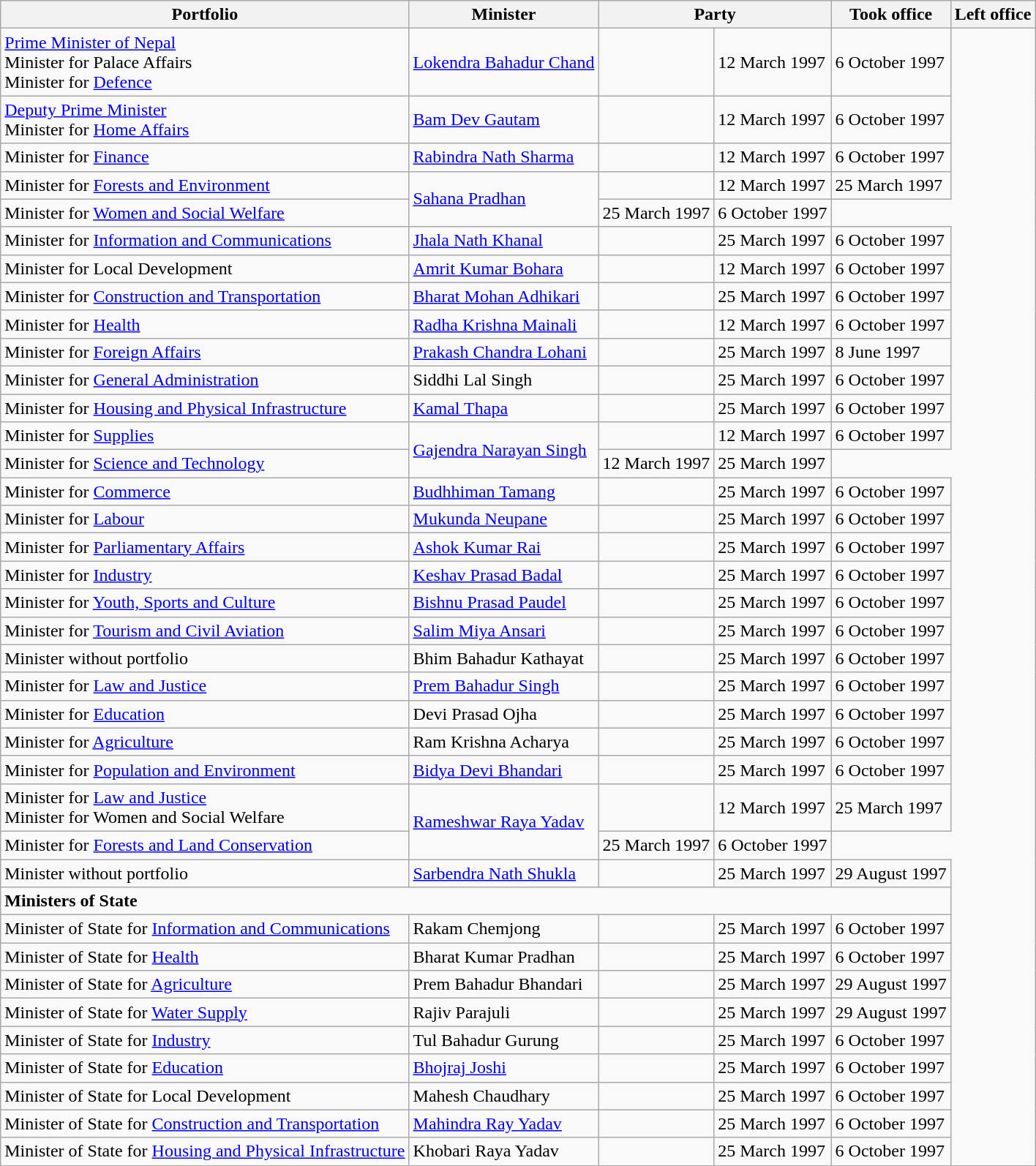<table class="wikitable">
<tr>
<th>Portfolio</th>
<th>Minister</th>
<th colspan="2">Party</th>
<th>Took office</th>
<th>Left office</th>
</tr>
<tr>
<td><a href='#'>Prime Minister of Nepal</a><br>Minister for Palace Affairs<br>Minister for <a href='#'>Defence</a></td>
<td><a href='#'>Lokendra Bahadur Chand</a></td>
<td></td>
<td>12 March 1997</td>
<td>6 October 1997</td>
</tr>
<tr>
<td><a href='#'>Deputy Prime Minister</a><br>Minister for <a href='#'>Home Affairs</a></td>
<td><a href='#'>Bam Dev Gautam</a></td>
<td></td>
<td>12 March 1997</td>
<td>6 October 1997</td>
</tr>
<tr>
<td>Minister for <a href='#'>Finance</a></td>
<td><a href='#'>Rabindra Nath Sharma</a></td>
<td></td>
<td>12 March 1997</td>
<td>6 October 1997</td>
</tr>
<tr>
<td>Minister for <a href='#'>Forests and Environment</a></td>
<td rowspan="2"><a href='#'>Sahana Pradhan</a></td>
<td></td>
<td>12 March 1997</td>
<td>25 March 1997</td>
</tr>
<tr>
<td>Minister for <a href='#'>Women and Social Welfare</a></td>
<td>25 March 1997</td>
<td>6 October 1997</td>
</tr>
<tr>
<td>Minister for <a href='#'>Information and Communications</a></td>
<td><a href='#'>Jhala Nath Khanal</a></td>
<td></td>
<td>25 March 1997</td>
<td>6 October 1997</td>
</tr>
<tr>
<td>Minister for Local Development</td>
<td><a href='#'>Amrit Kumar Bohara</a></td>
<td></td>
<td>12 March 1997</td>
<td>6 October 1997</td>
</tr>
<tr>
<td>Minister for <a href='#'>Construction and Transportation</a></td>
<td><a href='#'>Bharat Mohan Adhikari</a></td>
<td></td>
<td>25 March 1997</td>
<td>6 October 1997</td>
</tr>
<tr>
<td>Minister for <a href='#'>Health</a></td>
<td><a href='#'>Radha Krishna Mainali</a></td>
<td></td>
<td>12 March 1997</td>
<td>6 October 1997</td>
</tr>
<tr>
<td>Minister for <a href='#'>Foreign Affairs</a></td>
<td><a href='#'>Prakash Chandra Lohani</a></td>
<td></td>
<td>25 March 1997</td>
<td>8 June 1997</td>
</tr>
<tr>
<td>Minister for <a href='#'>General Administration</a></td>
<td>Siddhi Lal Singh</td>
<td></td>
<td>25 March 1997</td>
<td>6 October 1997</td>
</tr>
<tr>
<td>Minister for <a href='#'>Housing and Physical Infrastructure</a></td>
<td><a href='#'>Kamal Thapa</a></td>
<td></td>
<td>25 March 1997</td>
<td>6 October 1997</td>
</tr>
<tr>
<td>Minister for <a href='#'>Supplies</a></td>
<td rowspan="2"><a href='#'>Gajendra Narayan Singh</a></td>
<td></td>
<td>12 March 1997</td>
<td>6 October 1997</td>
</tr>
<tr>
<td>Minister for <a href='#'>Science and Technology</a></td>
<td>12 March 1997</td>
<td>25 March 1997</td>
</tr>
<tr>
<td>Minister for <a href='#'>Commerce</a></td>
<td><a href='#'>Budhhiman Tamang</a></td>
<td></td>
<td>25 March 1997</td>
<td>6 October 1997</td>
</tr>
<tr>
<td>Minister for <a href='#'>Labour</a></td>
<td><a href='#'>Mukunda Neupane</a></td>
<td></td>
<td>25 March 1997</td>
<td>6 October 1997</td>
</tr>
<tr>
<td>Minister for <a href='#'>Parliamentary Affairs</a></td>
<td><a href='#'>Ashok Kumar Rai</a></td>
<td></td>
<td>25 March 1997</td>
<td>6 October 1997</td>
</tr>
<tr>
<td>Minister for <a href='#'>Industry</a></td>
<td><a href='#'>Keshav Prasad Badal</a></td>
<td></td>
<td>25 March 1997</td>
<td>6 October 1997</td>
</tr>
<tr>
<td>Minister for <a href='#'>Youth, Sports and Culture</a></td>
<td><a href='#'>Bishnu Prasad Paudel</a></td>
<td></td>
<td>25 March 1997</td>
<td>6 October 1997</td>
</tr>
<tr>
<td>Minister for <a href='#'>Tourism and Civil Aviation</a></td>
<td><a href='#'>Salim Miya Ansari</a></td>
<td></td>
<td>25 March 1997</td>
<td>6 October 1997</td>
</tr>
<tr>
<td>Minister without portfolio</td>
<td>Bhim Bahadur Kathayat</td>
<td></td>
<td>25 March 1997</td>
<td>6 October 1997</td>
</tr>
<tr>
<td>Minister for <a href='#'>Law and Justice</a></td>
<td><a href='#'>Prem Bahadur Singh</a></td>
<td></td>
<td>25 March 1997</td>
<td>6 October 1997</td>
</tr>
<tr>
<td>Minister for <a href='#'>Education</a></td>
<td>Devi Prasad Ojha</td>
<td></td>
<td>25 March 1997</td>
<td>6 October 1997</td>
</tr>
<tr>
<td>Minister for <a href='#'>Agriculture</a></td>
<td>Ram Krishna Acharya</td>
<td></td>
<td>25 March 1997</td>
<td>6 October 1997</td>
</tr>
<tr>
<td>Minister for <a href='#'>Population and Environment</a></td>
<td><a href='#'>Bidya Devi Bhandari</a></td>
<td></td>
<td>25 March 1997</td>
<td>6 October 1997</td>
</tr>
<tr>
<td>Minister for <a href='#'>Law and Justice</a><br>Minister for Women and Social Welfare</td>
<td rowspan="2"><a href='#'>Rameshwar Raya Yadav</a></td>
<td></td>
<td>12 March 1997</td>
<td>25 March 1997</td>
</tr>
<tr>
<td>Minister for <a href='#'>Forests and Land Conservation</a></td>
<td>25 March 1997</td>
<td>6 October 1997</td>
</tr>
<tr>
<td>Minister without portfolio</td>
<td><a href='#'>Sarbendra Nath Shukla</a></td>
<td></td>
<td>25 March 1997</td>
<td>29 August 1997</td>
</tr>
<tr>
<td colspan="5"><strong>Ministers of State</strong></td>
</tr>
<tr>
<td>Minister of State for <a href='#'>Information and Communications</a></td>
<td>Rakam Chemjong</td>
<td></td>
<td>25 March 1997</td>
<td>6 October 1997</td>
</tr>
<tr>
<td>Minister of State for <a href='#'>Health</a></td>
<td>Bharat Kumar Pradhan</td>
<td></td>
<td>25 March 1997</td>
<td>6 October 1997</td>
</tr>
<tr>
<td>Minister of State for <a href='#'>Agriculture</a></td>
<td>Prem Bahadur Bhandari</td>
<td></td>
<td>25 March 1997</td>
<td>29 August 1997</td>
</tr>
<tr>
<td>Minister of State for <a href='#'>Water Supply</a></td>
<td>Rajiv Parajuli</td>
<td></td>
<td>25 March 1997</td>
<td>29 August 1997</td>
</tr>
<tr>
<td>Minister of State for <a href='#'>Industry</a></td>
<td>Tul Bahadur Gurung</td>
<td></td>
<td>25 March 1997</td>
<td>6 October 1997</td>
</tr>
<tr>
<td>Minister of State for <a href='#'>Education</a></td>
<td><a href='#'>Bhojraj Joshi</a></td>
<td></td>
<td>25 March 1997</td>
<td>6 October 1997</td>
</tr>
<tr>
<td>Minister of State for Local Development</td>
<td>Mahesh Chaudhary</td>
<td></td>
<td>25 March 1997</td>
<td>6 October 1997</td>
</tr>
<tr>
<td>Minister of State for <a href='#'>Construction and Transportation</a></td>
<td><a href='#'>Mahindra Ray Yadav</a></td>
<td></td>
<td>25 March 1997</td>
<td>6 October 1997</td>
</tr>
<tr>
<td>Minister of State for <a href='#'>Housing and Physical Infrastructure</a></td>
<td>Khobari Raya Yadav</td>
<td></td>
<td>25 March 1997</td>
<td>6 October 1997</td>
</tr>
</table>
